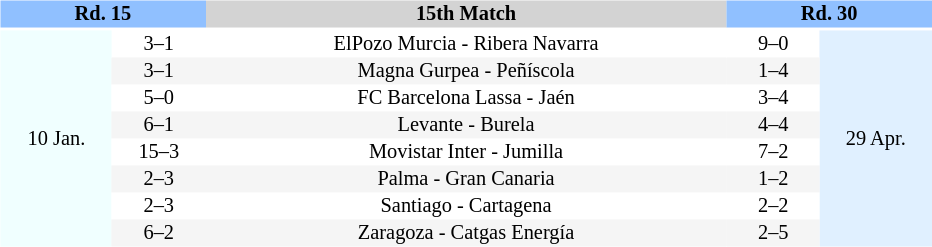<table width=100%>
<tr>
<td width=33% valign="top"><br><table border=0 cellspacing=0 cellpadding=1 style="font-size: 85%; text-align: center;" width=99%>
<tr>
<td colspan=2 bgcolor=#90C0FF style="text-align:center;"><span><strong>Rd. 15</strong></span></td>
<td bgcolor=#D3D3D3><strong>15th Match</strong></td>
<td colspan=2 bgcolor=#90C0FF style="text-align:center;"><span><strong>Rd. 30 </strong></span></td>
</tr>
<tr align=center>
<th width=12%></th>
<th width=10%></th>
<th width=56%></th>
<th width=10%></th>
<th width=12%></th>
</tr>
<tr>
<td bgcolor=#F0FFFF rowspan=8>10 Jan.</td>
<td>3–1</td>
<td>ElPozo Murcia - Ribera Navarra</td>
<td>9–0</td>
<td rowspan="8" bgcolor="#E0F0FF">29 Apr.</td>
</tr>
<tr align=center bgcolor=#F5F5F5>
<td>3–1</td>
<td>Magna Gurpea - Peñíscola</td>
<td>1–4</td>
</tr>
<tr align=center bgcolor=#FFFFFF>
<td>5–0</td>
<td>FC Barcelona Lassa - Jaén</td>
<td>3–4</td>
</tr>
<tr align=center bgcolor=#F5F5F5>
<td>6–1</td>
<td>Levante - Burela</td>
<td>4–4</td>
</tr>
<tr align=center bgcolor=#FFFFFF>
<td>15–3</td>
<td>Movistar Inter - Jumilla</td>
<td>7–2</td>
</tr>
<tr align=center bgcolor=#F5F5F5>
<td>2–3</td>
<td>Palma - Gran Canaria</td>
<td>1–2</td>
</tr>
<tr align=center bgcolor=#FFFFFF>
<td>2–3</td>
<td>Santiago - Cartagena</td>
<td>2–2</td>
</tr>
<tr align=center bgcolor=#F5F5F5>
<td>6–2</td>
<td>Zaragoza - Catgas Energía</td>
<td>2–5</td>
</tr>
</table>
</td>
<td width=33% valign="top"></td>
</tr>
</table>
